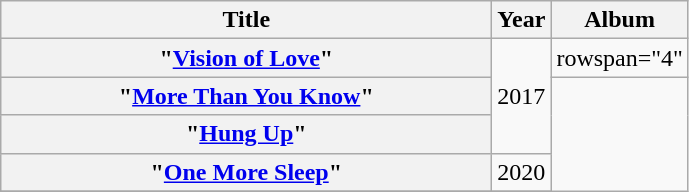<table class="wikitable plainrowheaders" style="text-align:center;">
<tr>
<th scope="col" style="width:20em;">Title</th>
<th scope="col">Year</th>
<th scope="col">Album</th>
</tr>
<tr>
<th scope="row">"<a href='#'>Vision of Love</a>"</th>
<td rowspan="3">2017</td>
<td>rowspan="4" </td>
</tr>
<tr>
<th scope="row">"<a href='#'>More Than You Know</a>"</th>
</tr>
<tr>
<th scope="row">"<a href='#'>Hung Up</a>"</th>
</tr>
<tr>
<th scope="row">"<a href='#'>One More Sleep</a>"</th>
<td>2020</td>
</tr>
<tr>
</tr>
</table>
